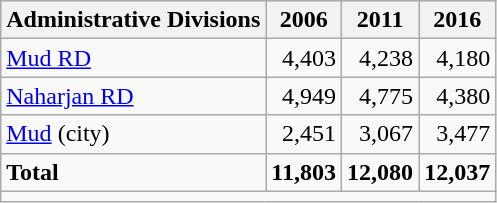<table class="wikitable">
<tr>
<th>Administrative Divisions</th>
<th>2006</th>
<th>2011</th>
<th>2016</th>
</tr>
<tr>
<td><a href='#'>Mud RD</a></td>
<td style="text-align: right;">4,403</td>
<td style="text-align: right;">4,238</td>
<td style="text-align: right;">4,180</td>
</tr>
<tr>
<td><a href='#'>Naharjan RD</a></td>
<td style="text-align: right;">4,949</td>
<td style="text-align: right;">4,775</td>
<td style="text-align: right;">4,380</td>
</tr>
<tr>
<td><a href='#'>Mud</a> (city)</td>
<td style="text-align: right;">2,451</td>
<td style="text-align: right;">3,067</td>
<td style="text-align: right;">3,477</td>
</tr>
<tr>
<td><strong>Total</strong></td>
<td style="text-align: right;"><strong>11,803</strong></td>
<td style="text-align: right;"><strong>12,080</strong></td>
<td style="text-align: right;"><strong>12,037</strong></td>
</tr>
<tr>
<td colspan=4></td>
</tr>
</table>
